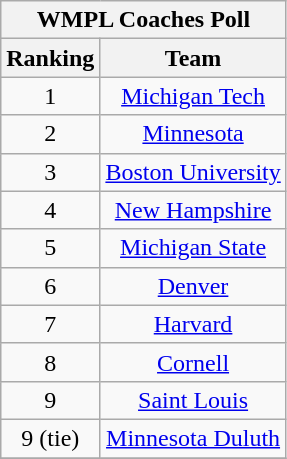<table class="wikitable" style="text-align:center;">
<tr>
<th colspan=2><strong>WMPL Coaches Poll</strong></th>
</tr>
<tr>
<th>Ranking</th>
<th>Team</th>
</tr>
<tr>
<td>1</td>
<td><a href='#'>Michigan Tech</a></td>
</tr>
<tr>
<td>2</td>
<td><a href='#'>Minnesota</a></td>
</tr>
<tr>
<td>3</td>
<td><a href='#'>Boston University</a></td>
</tr>
<tr>
<td>4</td>
<td><a href='#'>New Hampshire</a></td>
</tr>
<tr>
<td>5</td>
<td><a href='#'>Michigan State</a></td>
</tr>
<tr>
<td>6</td>
<td><a href='#'>Denver</a></td>
</tr>
<tr>
<td>7</td>
<td><a href='#'>Harvard</a></td>
</tr>
<tr>
<td>8</td>
<td><a href='#'>Cornell</a></td>
</tr>
<tr>
<td>9</td>
<td><a href='#'>Saint Louis</a></td>
</tr>
<tr>
<td>9 (tie)</td>
<td><a href='#'>Minnesota Duluth</a></td>
</tr>
<tr>
</tr>
</table>
